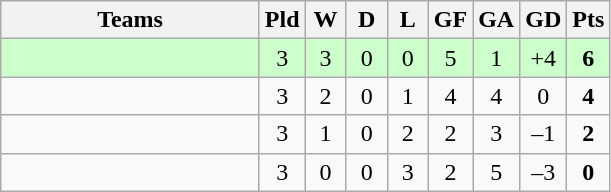<table class="wikitable" style="text-align: center;">
<tr>
<th width=165>Teams</th>
<th width=20>Pld</th>
<th width=20>W</th>
<th width=20>D</th>
<th width=20>L</th>
<th width=20>GF</th>
<th width=20>GA</th>
<th width=20>GD</th>
<th width=20>Pts</th>
</tr>
<tr align=center style="background:#ccffcc;">
<td style="text-align:left;"></td>
<td>3</td>
<td>3</td>
<td>0</td>
<td>0</td>
<td>5</td>
<td>1</td>
<td>+4</td>
<td><strong>6</strong></td>
</tr>
<tr align=center>
<td style="text-align:left;"></td>
<td>3</td>
<td>2</td>
<td>0</td>
<td>1</td>
<td>4</td>
<td>4</td>
<td>0</td>
<td><strong>4</strong></td>
</tr>
<tr align=center>
<td style="text-align:left;"></td>
<td>3</td>
<td>1</td>
<td>0</td>
<td>2</td>
<td>2</td>
<td>3</td>
<td>–1</td>
<td><strong>2</strong></td>
</tr>
<tr align=center>
<td style="text-align:left;"></td>
<td>3</td>
<td>0</td>
<td>0</td>
<td>3</td>
<td>2</td>
<td>5</td>
<td>–3</td>
<td><strong>0</strong></td>
</tr>
</table>
